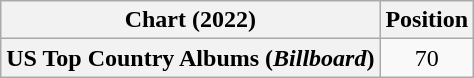<table class="wikitable plainrowheaders" style="text-align:center">
<tr>
<th scope="col">Chart (2022)</th>
<th scope="col">Position</th>
</tr>
<tr>
<th scope="row">US Top Country Albums (<em>Billboard</em>)</th>
<td>70</td>
</tr>
</table>
